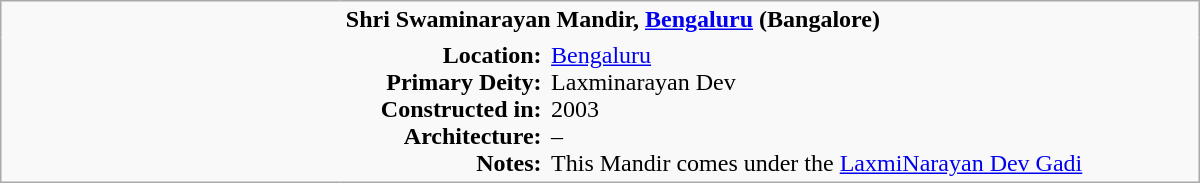<table class="wikitable plain" border="0" width="800">
<tr>
</tr>
<tr>
<td width="220px" rowspan="2" style="border:none;"></td>
<td valign="top" colspan=2 style="border:none;"><strong>Shri Swaminarayan Mandir, <a href='#'>Bengaluru</a> (Bangalore)</strong></td>
</tr>
<tr>
<td valign="top" style="text-align:right; border:none;"><strong>Location:</strong><br><strong>Primary Deity:</strong><br><strong>Constructed in:</strong><br><strong>Architecture:</strong><br><strong>Notes:</strong></td>
<td valign="top" style="border:none;"><a href='#'>Bengaluru</a> <br>Laxminarayan Dev<br>2003<br>– <br>This Mandir comes under the <a href='#'>LaxmiNarayan Dev Gadi</a></td>
</tr>
</table>
